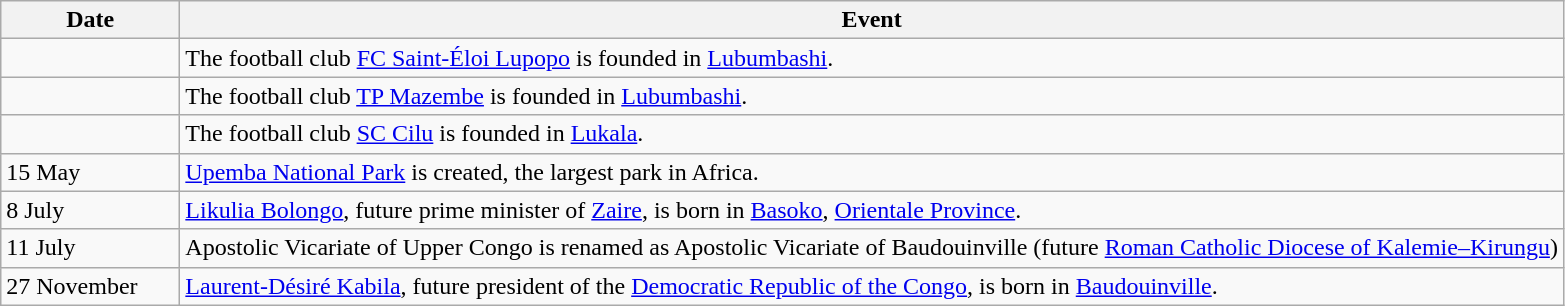<table class=wikitable>
<tr>
<th style="width:7em">Date</th>
<th>Event</th>
</tr>
<tr>
<td></td>
<td>The football club <a href='#'>FC Saint-Éloi Lupopo</a> is founded in <a href='#'>Lubumbashi</a>.</td>
</tr>
<tr>
<td></td>
<td>The football club <a href='#'>TP Mazembe</a> is founded in <a href='#'>Lubumbashi</a>.</td>
</tr>
<tr>
<td></td>
<td>The football club <a href='#'>SC Cilu</a> is founded in <a href='#'>Lukala</a>.</td>
</tr>
<tr>
<td>15 May</td>
<td><a href='#'>Upemba National Park</a> is created, the largest park in Africa.</td>
</tr>
<tr>
<td>8 July</td>
<td><a href='#'>Likulia Bolongo</a>, future prime minister of <a href='#'>Zaire</a>, is born in <a href='#'>Basoko</a>, <a href='#'>Orientale Province</a>.</td>
</tr>
<tr>
<td>11 July</td>
<td>Apostolic Vicariate of Upper Congo is renamed as Apostolic Vicariate of Baudouinville (future <a href='#'>Roman Catholic Diocese of Kalemie–Kirungu</a>)</td>
</tr>
<tr>
<td>27 November</td>
<td><a href='#'>Laurent-Désiré Kabila</a>, future president of the <a href='#'>Democratic Republic of the Congo</a>, is born in <a href='#'>Baudouinville</a>.</td>
</tr>
</table>
